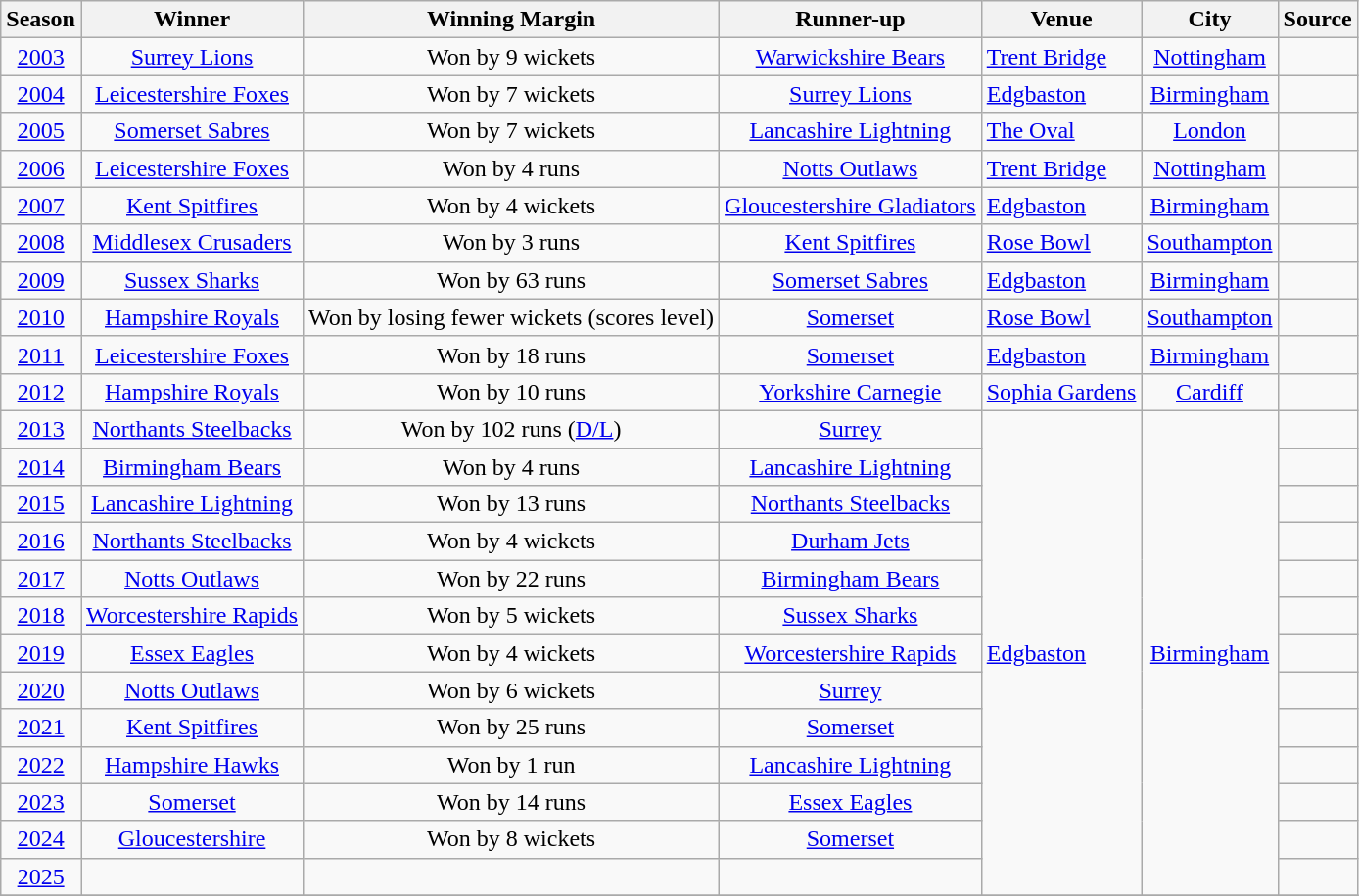<table class="wikitable">
<tr>
<th>Season</th>
<th>Winner</th>
<th>Winning Margin</th>
<th>Runner-up</th>
<th>Venue</th>
<th>City</th>
<th>Source</th>
</tr>
<tr align=center>
<td><a href='#'>2003</a></td>
<td><a href='#'>Surrey Lions</a></td>
<td>Won by 9 wickets</td>
<td><a href='#'>Warwickshire Bears</a></td>
<td align="left"><a href='#'>Trent Bridge</a></td>
<td><a href='#'>Nottingham</a></td>
<td></td>
</tr>
<tr align=center>
<td><a href='#'>2004</a></td>
<td><a href='#'>Leicestershire Foxes</a></td>
<td>Won by 7 wickets</td>
<td><a href='#'>Surrey Lions</a></td>
<td align="left"><a href='#'>Edgbaston</a></td>
<td><a href='#'>Birmingham</a></td>
<td></td>
</tr>
<tr align=center>
<td><a href='#'>2005</a></td>
<td><a href='#'>Somerset Sabres</a></td>
<td>Won by 7 wickets</td>
<td><a href='#'>Lancashire Lightning</a></td>
<td align="left"><a href='#'>The Oval</a></td>
<td><a href='#'>London</a></td>
<td></td>
</tr>
<tr align=center>
<td><a href='#'>2006</a></td>
<td><a href='#'>Leicestershire Foxes</a></td>
<td>Won by 4 runs</td>
<td><a href='#'>Notts Outlaws</a></td>
<td align="left"><a href='#'>Trent Bridge</a></td>
<td><a href='#'>Nottingham</a></td>
<td></td>
</tr>
<tr align=center>
<td><a href='#'>2007</a></td>
<td><a href='#'>Kent Spitfires</a></td>
<td>Won by 4 wickets</td>
<td><a href='#'>Gloucestershire Gladiators</a></td>
<td align="left"><a href='#'>Edgbaston</a></td>
<td><a href='#'>Birmingham</a></td>
<td></td>
</tr>
<tr align=center>
<td><a href='#'>2008</a></td>
<td><a href='#'>Middlesex Crusaders</a></td>
<td>Won by 3 runs</td>
<td><a href='#'>Kent Spitfires</a></td>
<td align="left"><a href='#'>Rose Bowl</a></td>
<td><a href='#'>Southampton</a></td>
<td></td>
</tr>
<tr align=center>
<td><a href='#'>2009</a></td>
<td><a href='#'>Sussex Sharks</a></td>
<td>Won by 63 runs</td>
<td><a href='#'>Somerset Sabres</a></td>
<td align="left"><a href='#'>Edgbaston</a></td>
<td><a href='#'>Birmingham</a></td>
<td></td>
</tr>
<tr align=center>
<td><a href='#'>2010</a></td>
<td><a href='#'>Hampshire Royals</a></td>
<td>Won by losing fewer wickets (scores level)</td>
<td><a href='#'>Somerset</a></td>
<td align="left"><a href='#'>Rose Bowl</a></td>
<td><a href='#'>Southampton</a></td>
<td></td>
</tr>
<tr align=center>
<td><a href='#'>2011</a></td>
<td><a href='#'>Leicestershire Foxes</a></td>
<td>Won by 18 runs</td>
<td><a href='#'>Somerset</a></td>
<td align="left"><a href='#'>Edgbaston</a></td>
<td><a href='#'>Birmingham</a></td>
<td></td>
</tr>
<tr align=center>
<td><a href='#'>2012</a></td>
<td><a href='#'>Hampshire Royals</a></td>
<td>Won by 10 runs</td>
<td><a href='#'>Yorkshire Carnegie</a></td>
<td align="left"><a href='#'>Sophia Gardens</a></td>
<td><a href='#'>Cardiff</a></td>
<td></td>
</tr>
<tr align=center>
<td><a href='#'>2013</a></td>
<td><a href='#'>Northants Steelbacks</a></td>
<td>Won by 102 runs (<a href='#'>D/L</a>)</td>
<td><a href='#'>Surrey</a></td>
<td rowspan="13" align="left"><a href='#'>Edgbaston</a></td>
<td rowspan="13"><a href='#'>Birmingham</a></td>
<td></td>
</tr>
<tr align=center>
<td><a href='#'>2014</a></td>
<td><a href='#'>Birmingham Bears</a></td>
<td>Won by 4 runs</td>
<td><a href='#'>Lancashire Lightning</a></td>
<td></td>
</tr>
<tr align=center>
<td><a href='#'>2015</a></td>
<td><a href='#'>Lancashire Lightning</a></td>
<td>Won by 13 runs</td>
<td><a href='#'>Northants Steelbacks</a></td>
<td></td>
</tr>
<tr align=center>
<td><a href='#'>2016</a></td>
<td><a href='#'>Northants Steelbacks</a></td>
<td>Won by 4 wickets</td>
<td><a href='#'>Durham Jets</a></td>
<td></td>
</tr>
<tr align=center>
<td><a href='#'>2017</a></td>
<td><a href='#'>Notts Outlaws</a></td>
<td>Won by 22 runs</td>
<td><a href='#'>Birmingham Bears</a></td>
<td></td>
</tr>
<tr align=center>
<td><a href='#'>2018</a></td>
<td><a href='#'>Worcestershire Rapids</a></td>
<td>Won by 5 wickets</td>
<td><a href='#'>Sussex Sharks</a></td>
<td></td>
</tr>
<tr align=center>
<td><a href='#'>2019</a></td>
<td><a href='#'> Essex Eagles</a></td>
<td>Won by 4 wickets</td>
<td><a href='#'>Worcestershire Rapids</a></td>
<td></td>
</tr>
<tr align=center>
<td><a href='#'>2020</a></td>
<td><a href='#'>Notts Outlaws</a></td>
<td>Won by 6 wickets</td>
<td><a href='#'>Surrey</a></td>
<td></td>
</tr>
<tr align=center>
<td><a href='#'>2021</a></td>
<td><a href='#'>Kent Spitfires</a></td>
<td>Won by 25 runs</td>
<td><a href='#'>Somerset</a></td>
<td></td>
</tr>
<tr align=center>
<td><a href='#'>2022</a></td>
<td><a href='#'>Hampshire Hawks</a></td>
<td>Won by 1 run</td>
<td><a href='#'>Lancashire Lightning</a></td>
<td></td>
</tr>
<tr align=center>
<td><a href='#'>2023</a></td>
<td><a href='#'>Somerset</a></td>
<td>Won by 14 runs</td>
<td><a href='#'>Essex Eagles</a></td>
<td></td>
</tr>
<tr align=center>
<td><a href='#'>2024</a></td>
<td><a href='#'>Gloucestershire</a></td>
<td>Won by 8 wickets</td>
<td><a href='#'>Somerset</a></td>
<td></td>
</tr>
<tr align=center>
<td><a href='#'>2025</a></td>
<td></td>
<td></td>
<td></td>
<td></td>
</tr>
<tr>
</tr>
</table>
